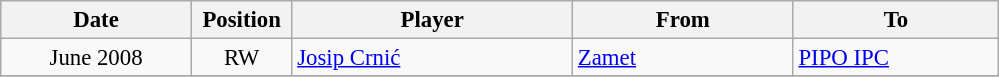<table class="wikitable" style="font-size:95%; text-align:center;">
<tr>
<th width=120>Date</th>
<th width=60>Position</th>
<th width=180>Player</th>
<th width=140>From</th>
<th width=130>To</th>
</tr>
<tr>
<td>June 2008</td>
<td>RW</td>
<td style="text-align:left;"> <a href='#'>Josip Crnić</a></td>
<td style="text-align:left;"> <a href='#'>Zamet</a></td>
<td style="text-align:left;"> <a href='#'>PIPO IPC</a></td>
</tr>
<tr>
</tr>
</table>
